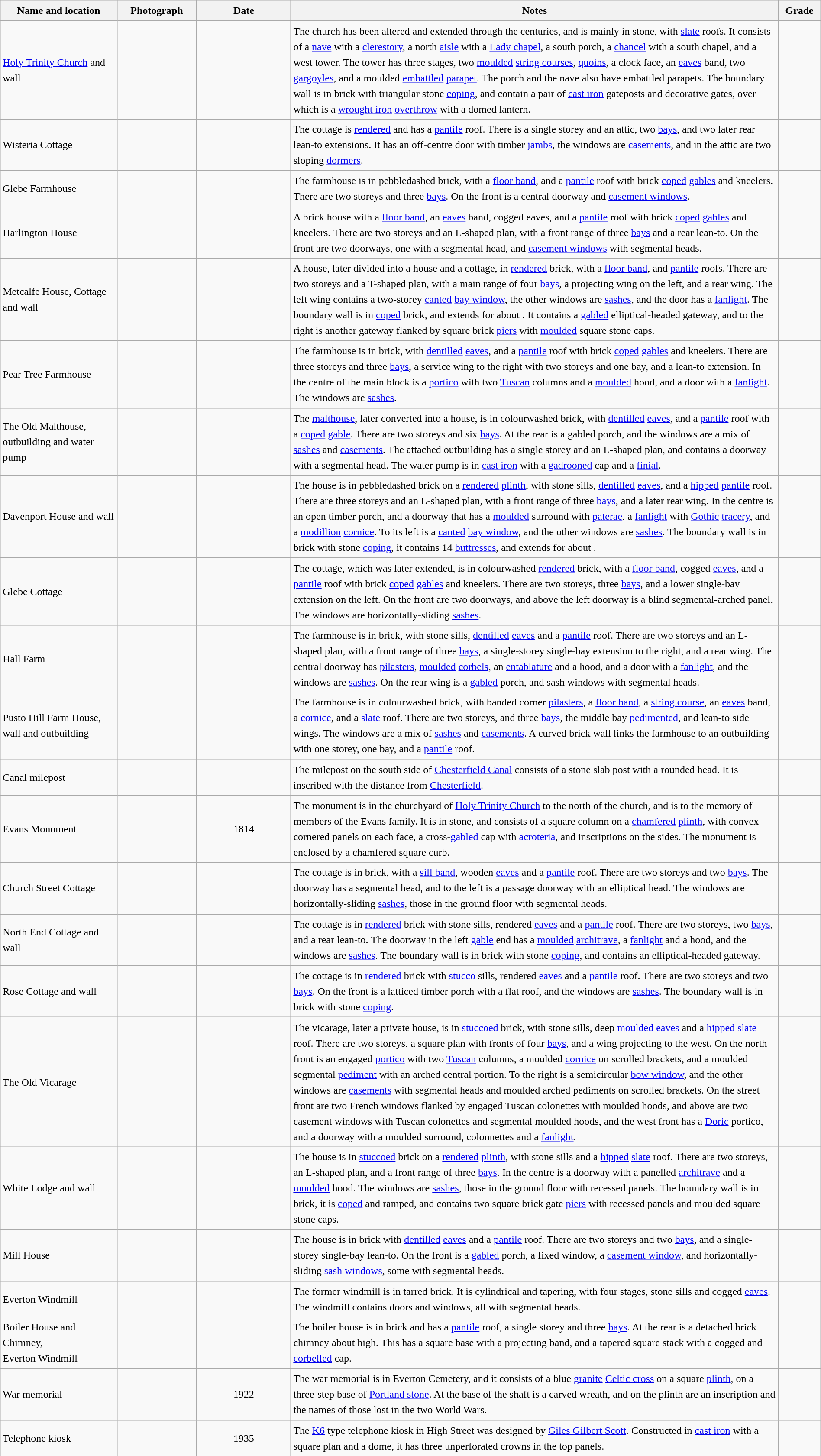<table class="wikitable sortable plainrowheaders" style="width:100%; border:0px; text-align:left; line-height:150%">
<tr>
<th scope="col"  style="width:150px">Name and location</th>
<th scope="col"  style="width:100px" class="unsortable">Photograph</th>
<th scope="col"  style="width:120px">Date</th>
<th scope="col"  style="width:650px" class="unsortable">Notes</th>
<th scope="col"  style="width:50px">Grade</th>
</tr>
<tr>
<td><a href='#'>Holy Trinity Church</a> and wall<br><small></small></td>
<td></td>
<td align="center"></td>
<td>The church has been altered and extended through the centuries, and is mainly in stone, with <a href='#'>slate</a> roofs.  It consists of a <a href='#'>nave</a> with a <a href='#'>clerestory</a>, a north <a href='#'>aisle</a> with a <a href='#'>Lady chapel</a>, a south porch, a <a href='#'>chancel</a> with a south chapel, and a west tower.  The tower has three stages, two <a href='#'>moulded</a> <a href='#'>string courses</a>, <a href='#'>quoins</a>, a clock face, an <a href='#'>eaves</a> band, two <a href='#'>gargoyles</a>, and a moulded <a href='#'>embattled</a> <a href='#'>parapet</a>.  The porch and the nave also have embattled parapets.  The boundary wall is in brick with triangular stone <a href='#'>coping</a>, and contain a pair of <a href='#'>cast iron</a> gateposts and decorative gates, over which is a <a href='#'>wrought iron</a> <a href='#'>overthrow</a> with a domed lantern.</td>
<td align="center" ></td>
</tr>
<tr>
<td>Wisteria Cottage<br><small></small></td>
<td></td>
<td align="center"></td>
<td>The cottage is <a href='#'>rendered</a> and has a <a href='#'>pantile</a> roof.  There is a single storey and an attic, two <a href='#'>bays</a>, and two later rear lean-to extensions.  It has an off-centre door with timber <a href='#'>jambs</a>, the windows are <a href='#'>casements</a>, and in the attic are two sloping <a href='#'>dormers</a>.</td>
<td align="center" ></td>
</tr>
<tr>
<td>Glebe Farmhouse<br><small></small></td>
<td></td>
<td align="center"></td>
<td>The farmhouse is in pebbledashed brick, with a <a href='#'>floor band</a>, and a <a href='#'>pantile</a> roof with brick <a href='#'>coped</a> <a href='#'>gables</a> and kneelers.  There are two storeys and three <a href='#'>bays</a>.  On the front is a central doorway and <a href='#'>casement windows</a>.</td>
<td align="center" ></td>
</tr>
<tr>
<td>Harlington House<br><small></small></td>
<td></td>
<td align="center"></td>
<td>A brick house with a <a href='#'>floor band</a>, an <a href='#'>eaves</a> band, cogged eaves, and a <a href='#'>pantile</a> roof with brick <a href='#'>coped</a> <a href='#'>gables</a> and kneelers.  There are two storeys and an L-shaped plan, with a front range of three <a href='#'>bays</a> and a rear lean-to.  On the front are two doorways, one with a segmental head, and <a href='#'>casement windows</a> with segmental heads.</td>
<td align="center" ></td>
</tr>
<tr>
<td>Metcalfe House, Cottage and wall<br><small></small></td>
<td></td>
<td align="center"></td>
<td>A house, later divided into a house and a cottage, in <a href='#'>rendered</a> brick, with a <a href='#'>floor band</a>, and <a href='#'>pantile</a> roofs.  There are two storeys and a T-shaped plan, with a main range of four <a href='#'>bays</a>, a  projecting wing on the left, and a rear wing. The left wing contains a two-storey <a href='#'>canted</a> <a href='#'>bay window</a>, the other windows are <a href='#'>sashes</a>, and the door has a <a href='#'>fanlight</a>.  The boundary wall is in <a href='#'>coped</a> brick, and extends for about .  It contains a <a href='#'>gabled</a> elliptical-headed gateway, and to the right is another gateway flanked by square brick <a href='#'>piers</a> with <a href='#'>moulded</a> square stone caps.</td>
<td align="center" ></td>
</tr>
<tr>
<td>Pear Tree Farmhouse<br><small></small></td>
<td></td>
<td align="center"></td>
<td>The farmhouse is in brick, with <a href='#'>dentilled</a> <a href='#'>eaves</a>, and a <a href='#'>pantile</a> roof with brick <a href='#'>coped</a> <a href='#'>gables</a> and kneelers.  There are three storeys and three <a href='#'>bays</a>, a service wing to the right with two storeys and one bay, and a lean-to extension.  In the centre of the main block is a <a href='#'>portico</a> with two <a href='#'>Tuscan</a> columns and a <a href='#'>moulded</a> hood, and a door with a <a href='#'>fanlight</a>.  The windows are <a href='#'>sashes</a>.</td>
<td align="center" ></td>
</tr>
<tr>
<td>The Old Malthouse, outbuilding and water pump<br><small></small></td>
<td></td>
<td align="center"></td>
<td>The <a href='#'>malthouse</a>, later converted into a house, is in colourwashed brick, with <a href='#'>dentilled</a> <a href='#'>eaves</a>, and a <a href='#'>pantile</a> roof with a <a href='#'>coped</a> <a href='#'>gable</a>.  There are two storeys and six <a href='#'>bays</a>.  At the rear is a gabled porch, and the windows are a mix of <a href='#'>sashes</a> and <a href='#'>casements</a>.  The attached outbuilding has a single storey and an L-shaped plan, and contains a doorway with a segmental head.  The water pump is in <a href='#'>cast iron</a> with a <a href='#'>gadrooned</a> cap and a <a href='#'>finial</a>.</td>
<td align="center" ></td>
</tr>
<tr>
<td>Davenport House and wall<br><small></small></td>
<td></td>
<td align="center"></td>
<td>The house is in pebbledashed brick on a <a href='#'>rendered</a> <a href='#'>plinth</a>, with stone sills, <a href='#'>dentilled</a> <a href='#'>eaves</a>, and a <a href='#'>hipped</a> <a href='#'>pantile</a> roof.  There are three storeys and an L-shaped plan, with a front range of three <a href='#'>bays</a>, and a later rear wing.  In the centre is an open timber porch, and a doorway that has a <a href='#'>moulded</a> surround with <a href='#'>paterae</a>, a <a href='#'>fanlight</a> with <a href='#'>Gothic</a> <a href='#'>tracery</a>, and a <a href='#'>modillion</a> <a href='#'>cornice</a>.  To its left is a <a href='#'>canted</a> <a href='#'>bay window</a>, and the other windows are <a href='#'>sashes</a>.  The boundary wall is in brick with stone <a href='#'>coping</a>, it contains 14 <a href='#'>buttresses</a>, and extends for about .</td>
<td align="center" ></td>
</tr>
<tr>
<td>Glebe Cottage<br><small></small></td>
<td></td>
<td align="center"></td>
<td>The cottage, which was later extended, is in colourwashed <a href='#'>rendered</a> brick, with a <a href='#'>floor band</a>, cogged <a href='#'>eaves</a>, and a <a href='#'>pantile</a> roof with brick <a href='#'>coped</a> <a href='#'>gables</a> and kneelers.  There are two storeys, three <a href='#'>bays</a>, and a lower single-bay extension on the left.  On the front are two doorways, and above the left doorway is a blind segmental-arched panel.  The windows are horizontally-sliding <a href='#'>sashes</a>.</td>
<td align="center" ></td>
</tr>
<tr>
<td>Hall Farm<br><small></small></td>
<td></td>
<td align="center"></td>
<td>The farmhouse is in brick, with stone sills, <a href='#'>dentilled</a> <a href='#'>eaves</a> and a <a href='#'>pantile</a> roof.  There are two storeys and an L-shaped plan, with a front range of three <a href='#'>bays</a>, a single-storey single-bay extension to the right, and a rear wing.  The central doorway has <a href='#'>pilasters</a>, <a href='#'>moulded</a> <a href='#'>corbels</a>, an <a href='#'>entablature</a> and a hood, and a door with a <a href='#'>fanlight</a>, and the windows are <a href='#'>sashes</a>.  On the rear wing is a <a href='#'>gabled</a> porch, and sash windows with segmental heads.</td>
<td align="center" ></td>
</tr>
<tr>
<td>Pusto Hill Farm House, wall and outbuilding<br><small></small></td>
<td></td>
<td align="center"></td>
<td>The farmhouse is in colourwashed brick, with banded corner <a href='#'>pilasters</a>, a <a href='#'>floor band</a>, a <a href='#'>string course</a>, an <a href='#'>eaves</a> band, a <a href='#'>cornice</a>, and a <a href='#'>slate</a> roof.  There are two storeys, and three <a href='#'>bays</a>, the middle bay <a href='#'>pedimented</a>, and lean-to side wings.  The windows are a mix of <a href='#'>sashes</a> and <a href='#'>casements</a>.  A curved brick wall links the farmhouse to an outbuilding with one storey, one bay, and a <a href='#'>pantile</a> roof.</td>
<td align="center" ></td>
</tr>
<tr>
<td>Canal milepost<br><small></small></td>
<td></td>
<td align="center"></td>
<td>The milepost on the south side of <a href='#'>Chesterfield Canal</a> consists of a stone slab post with a rounded head.  It is inscribed with the distance from <a href='#'>Chesterfield</a>.</td>
<td align="center" ></td>
</tr>
<tr>
<td>Evans Monument<br><small></small></td>
<td></td>
<td align="center">1814</td>
<td>The monument is in the churchyard of <a href='#'>Holy Trinity Church</a> to the north of the church, and is to the memory of members of the Evans family.  It is in stone, and consists of a square column on a <a href='#'>chamfered</a> <a href='#'>plinth</a>, with convex cornered panels on each face, a cross-<a href='#'>gabled</a> cap with <a href='#'>acroteria</a>, and inscriptions on the sides.  The monument is enclosed by a chamfered square curb.</td>
<td align="center" ></td>
</tr>
<tr>
<td>Church Street Cottage<br><small></small></td>
<td></td>
<td align="center"></td>
<td>The cottage is in brick, with a <a href='#'>sill band</a>, wooden <a href='#'>eaves</a> and a <a href='#'>pantile</a> roof.  There are two storeys and two <a href='#'>bays</a>.  The doorway has a segmental head, and to the left is a passage doorway with an elliptical head.  The windows are horizontally-sliding <a href='#'>sashes</a>, those in the ground floor with segmental heads.</td>
<td align="center" ></td>
</tr>
<tr>
<td>North End Cottage and wall<br><small></small></td>
<td></td>
<td align="center"></td>
<td>The cottage is in <a href='#'>rendered</a> brick with stone sills, rendered <a href='#'>eaves</a> and a <a href='#'>pantile</a> roof.  There are two storeys, two <a href='#'>bays</a>, and a rear lean-to.  The doorway in the left <a href='#'>gable</a> end has a <a href='#'>moulded</a> <a href='#'>architrave</a>, a <a href='#'>fanlight</a> and a hood, and the windows are <a href='#'>sashes</a>.  The boundary wall is in brick with stone <a href='#'>coping</a>, and contains an elliptical-headed gateway.</td>
<td align="center" ></td>
</tr>
<tr>
<td>Rose Cottage and wall<br><small></small></td>
<td></td>
<td align="center"></td>
<td>The cottage is in <a href='#'>rendered</a> brick with <a href='#'>stucco</a> sills, rendered <a href='#'>eaves</a> and a <a href='#'>pantile</a> roof.  There are two storeys and two <a href='#'>bays</a>.  On the front is a latticed timber porch with a flat roof, and the windows are <a href='#'>sashes</a>.  The boundary wall is in brick with stone <a href='#'>coping</a>.</td>
<td align="center" ></td>
</tr>
<tr>
<td>The Old Vicarage<br><small></small></td>
<td></td>
<td align="center"></td>
<td>The vicarage, later a private house, is in <a href='#'>stuccoed</a> brick, with stone sills, deep <a href='#'>moulded</a> <a href='#'>eaves</a> and a <a href='#'>hipped</a> <a href='#'>slate</a> roof.  There are two storeys, a square plan with fronts of four <a href='#'>bays</a>, and a wing projecting to the west.  On the north front is an engaged <a href='#'>portico</a> with two <a href='#'>Tuscan</a> columns, a moulded <a href='#'>cornice</a> on scrolled brackets, and a moulded segmental <a href='#'>pediment</a> with an arched central portion.  To the right is a semicircular <a href='#'>bow window</a>, and the other windows are <a href='#'>casements</a> with segmental heads and moulded arched pediments on scrolled brackets.  On the street front are two French windows flanked by engaged Tuscan colonettes with moulded hoods, and above are two casement windows with Tuscan colonettes and segmental moulded hoods, and the west front has a <a href='#'>Doric</a> portico, and a doorway with a moulded surround, colonnettes and a <a href='#'>fanlight</a>.</td>
<td align="center" ></td>
</tr>
<tr>
<td>White Lodge and wall<br><small></small></td>
<td></td>
<td align="center"></td>
<td>The house is in <a href='#'>stuccoed</a> brick on a <a href='#'>rendered</a> <a href='#'>plinth</a>, with stone sills and a <a href='#'>hipped</a> <a href='#'>slate</a> roof.  There are two storeys, an L-shaped plan, and a front range of three <a href='#'>bays</a>.  In the centre is a doorway with a panelled <a href='#'>architrave</a> and a <a href='#'>moulded</a> hood.  The windows are <a href='#'>sashes</a>, those in the ground floor with recessed panels.  The boundary wall is in brick, it is <a href='#'>coped</a> and ramped, and contains two square brick gate <a href='#'>piers</a> with recessed panels and moulded square stone caps.</td>
<td align="center" ></td>
</tr>
<tr>
<td>Mill House<br><small></small></td>
<td></td>
<td align="center"></td>
<td>The house is in brick with <a href='#'>dentilled</a> <a href='#'>eaves</a> and a <a href='#'>pantile</a> roof.  There are two storeys and two <a href='#'>bays</a>, and a single-storey single-bay lean-to.  On the front is a <a href='#'>gabled</a> porch, a fixed window, a <a href='#'>casement window</a>, and horizontally-sliding <a href='#'>sash windows</a>, some with segmental heads.</td>
<td align="center" ></td>
</tr>
<tr>
<td>Everton Windmill<br><small></small></td>
<td></td>
<td align="center"></td>
<td>The former windmill is in tarred brick.  It is cylindrical and tapering, with four stages, stone sills and cogged <a href='#'>eaves</a>.  The windmill contains doors and windows, all with segmental heads.</td>
<td align="center" ></td>
</tr>
<tr>
<td>Boiler House and Chimney,<br>Everton Windmill<br><small></small></td>
<td></td>
<td align="center"></td>
<td>The boiler house is in brick and has a <a href='#'>pantile</a> roof, a single storey and three <a href='#'>bays</a>.  At the rear is a detached brick chimney about  high.  This has a square base with a projecting band, and a tapered square stack with a cogged and <a href='#'>corbelled</a> cap.</td>
<td align="center" ></td>
</tr>
<tr>
<td>War memorial<br><small></small></td>
<td></td>
<td align="center">1922</td>
<td>The war memorial is in Everton Cemetery, and it consists of a blue <a href='#'>granite</a> <a href='#'>Celtic cross</a> on a square <a href='#'>plinth</a>, on a three-step base of <a href='#'>Portland stone</a>.  At the base of the shaft is a carved wreath, and on the plinth are an inscription and the names of those lost in the two World Wars.</td>
<td align="center" ></td>
</tr>
<tr>
<td>Telephone kiosk<br><small></small></td>
<td></td>
<td align="center">1935</td>
<td>The <a href='#'>K6</a> type telephone kiosk in High Street was designed by <a href='#'>Giles Gilbert Scott</a>.  Constructed in <a href='#'>cast iron</a> with a square plan and a dome, it has three unperforated crowns in the top panels.</td>
<td align="center" ></td>
</tr>
<tr>
</tr>
</table>
